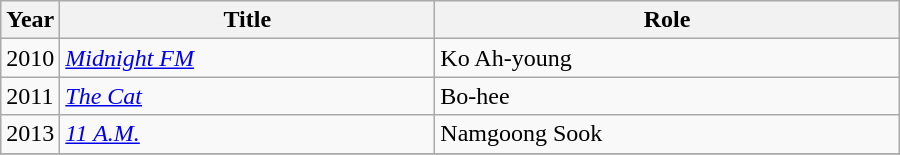<table class="wikitable" style="width:600px">
<tr>
<th width=10>Year</th>
<th>Title</th>
<th>Role</th>
</tr>
<tr>
<td>2010</td>
<td><em><a href='#'>Midnight FM</a></em></td>
<td>Ko Ah-young</td>
</tr>
<tr>
<td>2011</td>
<td><em><a href='#'>The Cat</a></em></td>
<td>Bo-hee</td>
</tr>
<tr>
<td>2013</td>
<td><em><a href='#'>11 A.M.</a></em></td>
<td>Namgoong Sook</td>
</tr>
<tr>
</tr>
</table>
